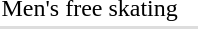<table>
<tr>
<td>Men's free skating<br></td>
<td></td>
<td></td>
<td></td>
</tr>
<tr bgcolor=#DDDDDD>
<td colspan=7></td>
</tr>
<tr>
<td><br></td>
<td></td>
<td></td>
<td></td>
</tr>
</table>
